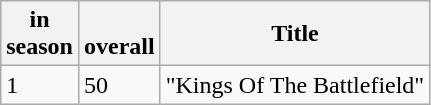<table class="wikitable">
<tr>
<th> in<br>season</th>
<th><br>overall</th>
<th>Title</th>
</tr>
<tr>
<td>1</td>
<td>50</td>
<td>"Kings Of The Battlefield"</td>
</tr>
</table>
